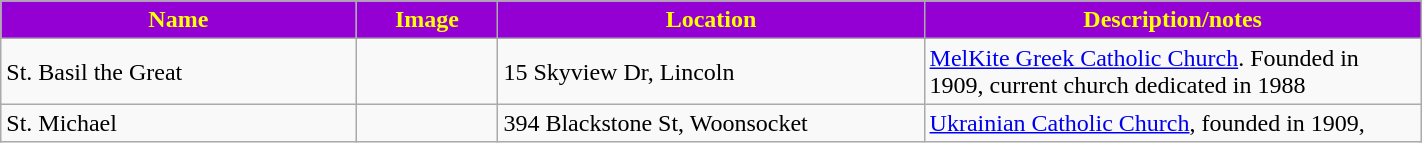<table class="wikitable sortable" style="width:75%">
<tr>
<th style="background:darkviolet; color:yellow;" width="25%"><strong>Name</strong></th>
<th style="background:darkviolet; color:yellow;" width="10%"><strong>Image</strong></th>
<th style="background:darkviolet; color:yellow;" width="30%"><strong>Location</strong></th>
<th style="background:darkviolet; color:yellow;" width="35%"><strong>Description/notes</strong></th>
</tr>
<tr>
<td>St. Basil the Great</td>
<td></td>
<td>15 Skyview Dr, Lincoln</td>
<td><a href='#'>MelKite Greek Catholic Church</a>. Founded in 1909, current church dedicated in 1988</td>
</tr>
<tr>
<td>St. Michael</td>
<td></td>
<td>394 Blackstone St, Woonsocket</td>
<td><a href='#'>Ukrainian Catholic Church</a>, founded in 1909,</td>
</tr>
</table>
